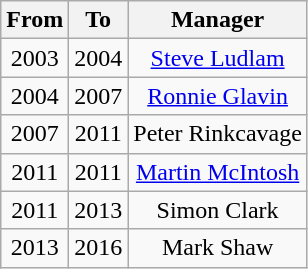<table class="wikitable" style="text-align: center">
<tr>
<th>From</th>
<th>To</th>
<th>Manager</th>
</tr>
<tr>
<td>2003</td>
<td>2004</td>
<td><a href='#'>Steve Ludlam</a></td>
</tr>
<tr>
<td>2004</td>
<td>2007</td>
<td><a href='#'>Ronnie Glavin</a></td>
</tr>
<tr>
<td>2007</td>
<td>2011</td>
<td>Peter Rinkcavage</td>
</tr>
<tr>
<td>2011</td>
<td>2011</td>
<td><a href='#'>Martin McIntosh</a></td>
</tr>
<tr>
<td>2011</td>
<td>2013</td>
<td>Simon Clark</td>
</tr>
<tr>
<td>2013</td>
<td>2016</td>
<td>Mark Shaw</td>
</tr>
</table>
